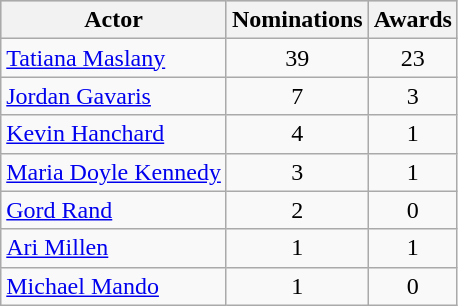<table class="wikitable" style="text-align:center">
<tr bgcolor="#CCCCCC">
<th>Actor</th>
<th>Nominations</th>
<th>Awards</th>
</tr>
<tr>
<td align="left"><a href='#'>Tatiana Maslany</a></td>
<td>39</td>
<td>23</td>
</tr>
<tr>
<td align="left"><a href='#'>Jordan Gavaris</a></td>
<td>7</td>
<td>3</td>
</tr>
<tr>
<td align="left"><a href='#'>Kevin Hanchard</a></td>
<td>4</td>
<td>1</td>
</tr>
<tr>
<td align="left"><a href='#'>Maria Doyle Kennedy</a></td>
<td>3</td>
<td>1</td>
</tr>
<tr>
<td align="left"><a href='#'>Gord Rand</a></td>
<td>2</td>
<td>0</td>
</tr>
<tr>
<td align="left"><a href='#'>Ari Millen</a></td>
<td>1</td>
<td>1</td>
</tr>
<tr>
<td align="left"><a href='#'>Michael Mando</a></td>
<td>1</td>
<td>0</td>
</tr>
</table>
